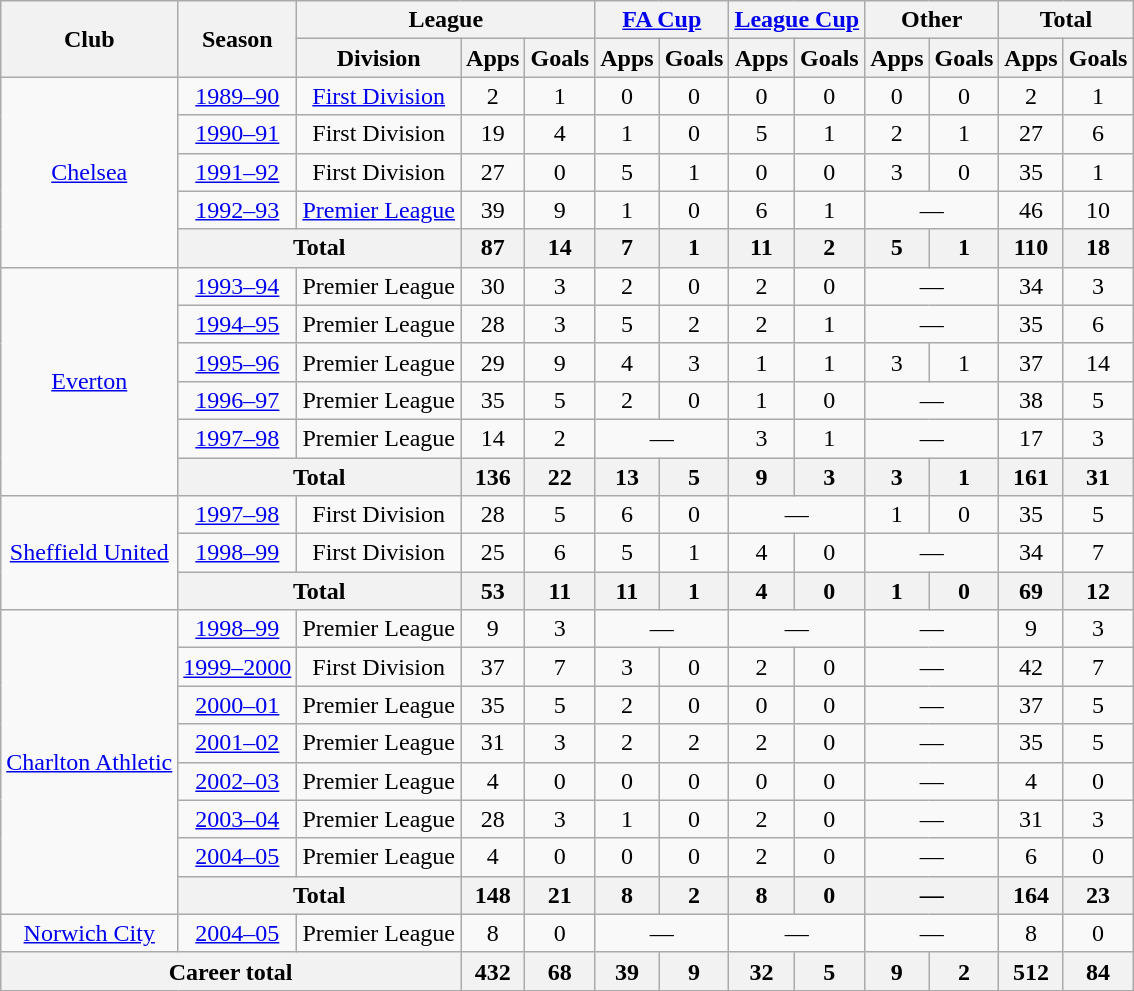<table class="wikitable" style="text-align:center">
<tr>
<th rowspan="2">Club</th>
<th rowspan="2">Season</th>
<th colspan="3">League</th>
<th colspan="2"><a href='#'>FA Cup</a></th>
<th colspan="2"><a href='#'>League Cup</a></th>
<th colspan="2">Other</th>
<th colspan="2">Total</th>
</tr>
<tr>
<th>Division</th>
<th>Apps</th>
<th>Goals</th>
<th>Apps</th>
<th>Goals</th>
<th>Apps</th>
<th>Goals</th>
<th>Apps</th>
<th>Goals</th>
<th>Apps</th>
<th>Goals</th>
</tr>
<tr>
<td rowspan="5"><a href='#'>Chelsea</a></td>
<td><a href='#'>1989–90</a></td>
<td><a href='#'>First Division</a></td>
<td>2</td>
<td>1</td>
<td>0</td>
<td>0</td>
<td>0</td>
<td>0</td>
<td>0</td>
<td>0</td>
<td>2</td>
<td>1</td>
</tr>
<tr>
<td><a href='#'>1990–91</a></td>
<td>First Division</td>
<td>19</td>
<td>4</td>
<td>1</td>
<td>0</td>
<td>5</td>
<td>1</td>
<td>2</td>
<td>1</td>
<td>27</td>
<td>6</td>
</tr>
<tr>
<td><a href='#'>1991–92</a></td>
<td>First Division</td>
<td>27</td>
<td>0</td>
<td>5</td>
<td>1</td>
<td>0</td>
<td>0</td>
<td>3</td>
<td>0</td>
<td>35</td>
<td>1</td>
</tr>
<tr>
<td><a href='#'>1992–93</a></td>
<td><a href='#'>Premier League</a></td>
<td>39</td>
<td>9</td>
<td>1</td>
<td>0</td>
<td>6</td>
<td>1</td>
<td colspan="2">—</td>
<td>46</td>
<td>10</td>
</tr>
<tr>
<th colspan="2">Total</th>
<th>87</th>
<th>14</th>
<th>7</th>
<th>1</th>
<th>11</th>
<th>2</th>
<th>5</th>
<th>1</th>
<th>110</th>
<th>18</th>
</tr>
<tr>
<td rowspan="6"><a href='#'>Everton</a></td>
<td><a href='#'>1993–94</a></td>
<td>Premier League</td>
<td>30</td>
<td>3</td>
<td>2</td>
<td>0</td>
<td>2</td>
<td>0</td>
<td colspan="2">—</td>
<td>34</td>
<td>3</td>
</tr>
<tr>
<td><a href='#'>1994–95</a></td>
<td>Premier League</td>
<td>28</td>
<td>3</td>
<td>5</td>
<td>2</td>
<td>2</td>
<td>1</td>
<td colspan="2">—</td>
<td>35</td>
<td>6</td>
</tr>
<tr>
<td><a href='#'>1995–96</a></td>
<td>Premier League</td>
<td>29</td>
<td>9</td>
<td>4</td>
<td>3</td>
<td>1</td>
<td>1</td>
<td>3</td>
<td>1</td>
<td>37</td>
<td>14</td>
</tr>
<tr>
<td><a href='#'>1996–97</a></td>
<td>Premier League</td>
<td>35</td>
<td>5</td>
<td>2</td>
<td>0</td>
<td>1</td>
<td>0</td>
<td colspan="2">—</td>
<td>38</td>
<td>5</td>
</tr>
<tr>
<td><a href='#'>1997–98</a></td>
<td>Premier League</td>
<td>14</td>
<td>2</td>
<td colspan="2">—</td>
<td>3</td>
<td>1</td>
<td colspan="2">—</td>
<td>17</td>
<td>3</td>
</tr>
<tr>
<th colspan="2">Total</th>
<th>136</th>
<th>22</th>
<th>13</th>
<th>5</th>
<th>9</th>
<th>3</th>
<th>3</th>
<th>1</th>
<th>161</th>
<th>31</th>
</tr>
<tr>
<td rowspan="3"><a href='#'>Sheffield United</a></td>
<td><a href='#'>1997–98</a></td>
<td>First Division</td>
<td>28</td>
<td>5</td>
<td>6</td>
<td>0</td>
<td colspan="2">—</td>
<td>1</td>
<td>0</td>
<td>35</td>
<td>5</td>
</tr>
<tr>
<td><a href='#'>1998–99</a></td>
<td>First Division</td>
<td>25</td>
<td>6</td>
<td>5</td>
<td>1</td>
<td>4</td>
<td>0</td>
<td colspan="2">—</td>
<td>34</td>
<td>7</td>
</tr>
<tr>
<th colspan="2">Total</th>
<th>53</th>
<th>11</th>
<th>11</th>
<th>1</th>
<th>4</th>
<th>0</th>
<th>1</th>
<th>0</th>
<th>69</th>
<th>12</th>
</tr>
<tr>
<td rowspan="8"><a href='#'>Charlton Athletic</a></td>
<td><a href='#'>1998–99</a></td>
<td>Premier League</td>
<td>9</td>
<td>3</td>
<td colspan="2">—</td>
<td colspan="2">—</td>
<td colspan="2">—</td>
<td>9</td>
<td>3</td>
</tr>
<tr>
<td><a href='#'>1999–2000</a></td>
<td>First Division</td>
<td>37</td>
<td>7</td>
<td>3</td>
<td>0</td>
<td>2</td>
<td>0</td>
<td colspan="2">—</td>
<td>42</td>
<td>7</td>
</tr>
<tr>
<td><a href='#'>2000–01</a></td>
<td>Premier League</td>
<td>35</td>
<td>5</td>
<td>2</td>
<td>0</td>
<td>0</td>
<td>0</td>
<td colspan="2">—</td>
<td>37</td>
<td>5</td>
</tr>
<tr>
<td><a href='#'>2001–02</a></td>
<td>Premier League</td>
<td>31</td>
<td>3</td>
<td>2</td>
<td>2</td>
<td>2</td>
<td>0</td>
<td colspan="2">—</td>
<td>35</td>
<td>5</td>
</tr>
<tr>
<td><a href='#'>2002–03</a></td>
<td>Premier League</td>
<td>4</td>
<td>0</td>
<td>0</td>
<td>0</td>
<td>0</td>
<td>0</td>
<td colspan="2">—</td>
<td>4</td>
<td>0</td>
</tr>
<tr>
<td><a href='#'>2003–04</a></td>
<td>Premier League</td>
<td>28</td>
<td>3</td>
<td>1</td>
<td>0</td>
<td>2</td>
<td>0</td>
<td colspan="2">—</td>
<td>31</td>
<td>3</td>
</tr>
<tr>
<td><a href='#'>2004–05</a></td>
<td>Premier League</td>
<td>4</td>
<td>0</td>
<td>0</td>
<td>0</td>
<td>2</td>
<td>0</td>
<td colspan="2">—</td>
<td>6</td>
<td>0</td>
</tr>
<tr>
<th colspan="2">Total</th>
<th>148</th>
<th>21</th>
<th>8</th>
<th>2</th>
<th>8</th>
<th>0</th>
<th colspan="2">—</th>
<th>164</th>
<th>23</th>
</tr>
<tr>
<td><a href='#'>Norwich City</a></td>
<td><a href='#'>2004–05</a></td>
<td>Premier League</td>
<td>8</td>
<td>0</td>
<td colspan="2">—</td>
<td colspan="2">—</td>
<td colspan="2">—</td>
<td>8</td>
<td>0</td>
</tr>
<tr>
<th colspan="3">Career total</th>
<th>432</th>
<th>68</th>
<th>39</th>
<th>9</th>
<th>32</th>
<th>5</th>
<th>9</th>
<th>2</th>
<th>512</th>
<th>84</th>
</tr>
</table>
